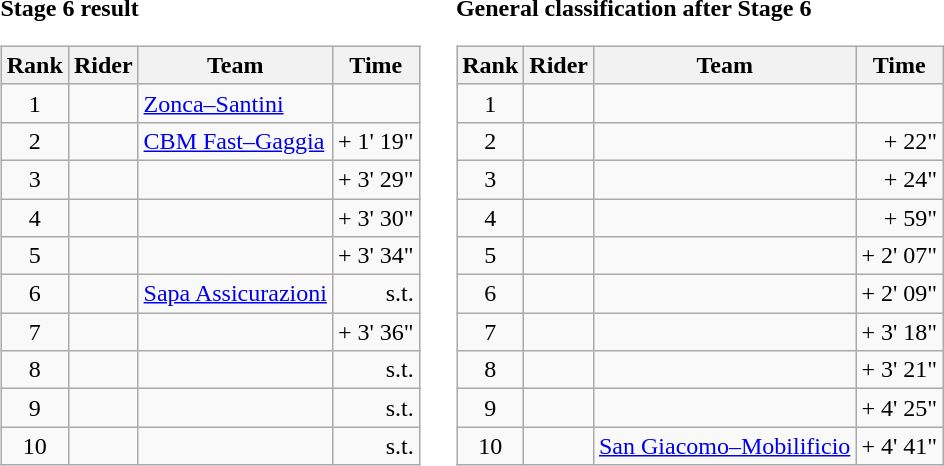<table>
<tr>
<td><strong>Stage 6 result</strong><br><table class="wikitable">
<tr>
<th scope="col">Rank</th>
<th scope="col">Rider</th>
<th scope="col">Team</th>
<th scope="col">Time</th>
</tr>
<tr>
<td style="text-align:center;">1</td>
<td></td>
<td><a href='#'>Zonca–Santini</a></td>
<td style="text-align:right;"></td>
</tr>
<tr>
<td style="text-align:center;">2</td>
<td></td>
<td><a href='#'>CBM Fast–Gaggia</a></td>
<td style="text-align:right;">+ 1' 19"</td>
</tr>
<tr>
<td style="text-align:center;">3</td>
<td></td>
<td></td>
<td style="text-align:right;">+ 3' 29"</td>
</tr>
<tr>
<td style="text-align:center;">4</td>
<td></td>
<td></td>
<td style="text-align:right;">+ 3' 30"</td>
</tr>
<tr>
<td style="text-align:center;">5</td>
<td></td>
<td></td>
<td style="text-align:right;">+ 3' 34"</td>
</tr>
<tr>
<td style="text-align:center;">6</td>
<td></td>
<td><a href='#'>Sapa Assicurazioni</a></td>
<td style="text-align:right;">s.t.</td>
</tr>
<tr>
<td style="text-align:center;">7</td>
<td></td>
<td></td>
<td style="text-align:right;">+ 3' 36"</td>
</tr>
<tr>
<td style="text-align:center;">8</td>
<td></td>
<td></td>
<td style="text-align:right;">s.t.</td>
</tr>
<tr>
<td style="text-align:center;">9</td>
<td></td>
<td></td>
<td style="text-align:right;">s.t.</td>
</tr>
<tr>
<td style="text-align:center;">10</td>
<td></td>
<td></td>
<td style="text-align:right;">s.t.</td>
</tr>
</table>
</td>
<td></td>
<td><strong>General classification after Stage 6</strong><br><table class="wikitable">
<tr>
<th scope="col">Rank</th>
<th scope="col">Rider</th>
<th scope="col">Team</th>
<th scope="col">Time</th>
</tr>
<tr>
<td style="text-align:center;">1</td>
<td></td>
<td></td>
<td style="text-align:right;"></td>
</tr>
<tr>
<td style="text-align:center;">2</td>
<td></td>
<td></td>
<td style="text-align:right;">+ 22"</td>
</tr>
<tr>
<td style="text-align:center;">3</td>
<td></td>
<td></td>
<td style="text-align:right;">+ 24"</td>
</tr>
<tr>
<td style="text-align:center;">4</td>
<td></td>
<td></td>
<td style="text-align:right;">+ 59"</td>
</tr>
<tr>
<td style="text-align:center;">5</td>
<td></td>
<td></td>
<td style="text-align:right;">+ 2' 07"</td>
</tr>
<tr>
<td style="text-align:center;">6</td>
<td></td>
<td></td>
<td style="text-align:right;">+ 2' 09"</td>
</tr>
<tr>
<td style="text-align:center;">7</td>
<td></td>
<td></td>
<td style="text-align:right;">+ 3' 18"</td>
</tr>
<tr>
<td style="text-align:center;">8</td>
<td></td>
<td></td>
<td style="text-align:right;">+ 3' 21"</td>
</tr>
<tr>
<td style="text-align:center;">9</td>
<td></td>
<td></td>
<td style="text-align:right;">+ 4' 25"</td>
</tr>
<tr>
<td style="text-align:center;">10</td>
<td></td>
<td><a href='#'>San Giacomo–Mobilificio</a></td>
<td style="text-align:right;">+ 4' 41"</td>
</tr>
</table>
</td>
</tr>
</table>
